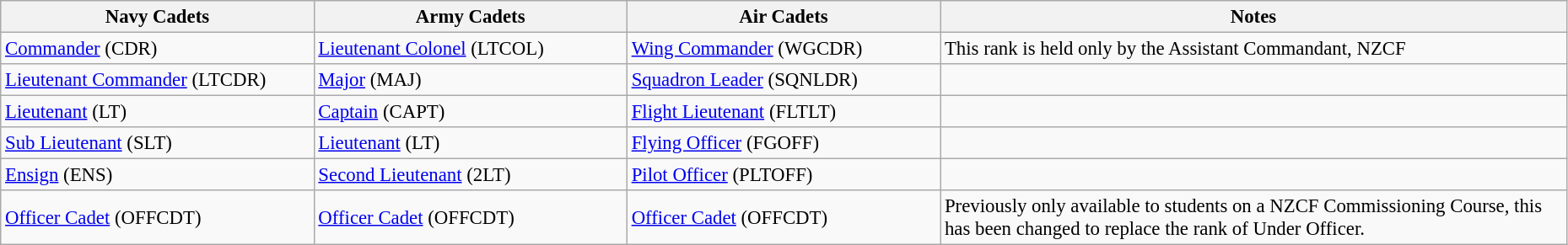<table class="wikitable mw-collapsible mw-collapsed" style="font-size: 95%;" width="98%">
<tr>
<th width=20%>Navy Cadets</th>
<th width=20%>Army Cadets</th>
<th width=20%>Air Cadets</th>
<th width="40%">Notes</th>
</tr>
<tr>
<td><a href='#'>Commander</a> (CDR)</td>
<td><a href='#'>Lieutenant Colonel</a> (LTCOL)</td>
<td><a href='#'>Wing Commander</a> (WGCDR)</td>
<td>This rank is held only by the Assistant Commandant, NZCF</td>
</tr>
<tr>
<td><a href='#'>Lieutenant Commander</a> (LTCDR)</td>
<td><a href='#'>Major</a> (MAJ)</td>
<td><a href='#'>Squadron Leader</a> (SQNLDR)</td>
<td></td>
</tr>
<tr>
<td><a href='#'>Lieutenant</a> (LT)</td>
<td><a href='#'>Captain</a> (CAPT)</td>
<td><a href='#'>Flight Lieutenant</a> (FLTLT)</td>
<td></td>
</tr>
<tr>
<td><a href='#'>Sub Lieutenant</a> (SLT)</td>
<td><a href='#'>Lieutenant</a> (LT)</td>
<td><a href='#'>Flying Officer</a> (FGOFF)</td>
<td></td>
</tr>
<tr>
<td><a href='#'>Ensign</a> (ENS)</td>
<td><a href='#'>Second Lieutenant</a> (2LT)</td>
<td><a href='#'>Pilot Officer</a> (PLTOFF)</td>
<td></td>
</tr>
<tr>
<td><a href='#'>Officer Cadet</a> (OFFCDT)</td>
<td><a href='#'>Officer Cadet</a> (OFFCDT)</td>
<td><a href='#'>Officer Cadet</a> (OFFCDT)</td>
<td>Previously only available to students on a NZCF Commissioning Course, this has been changed to replace the rank of Under Officer.</td>
</tr>
</table>
